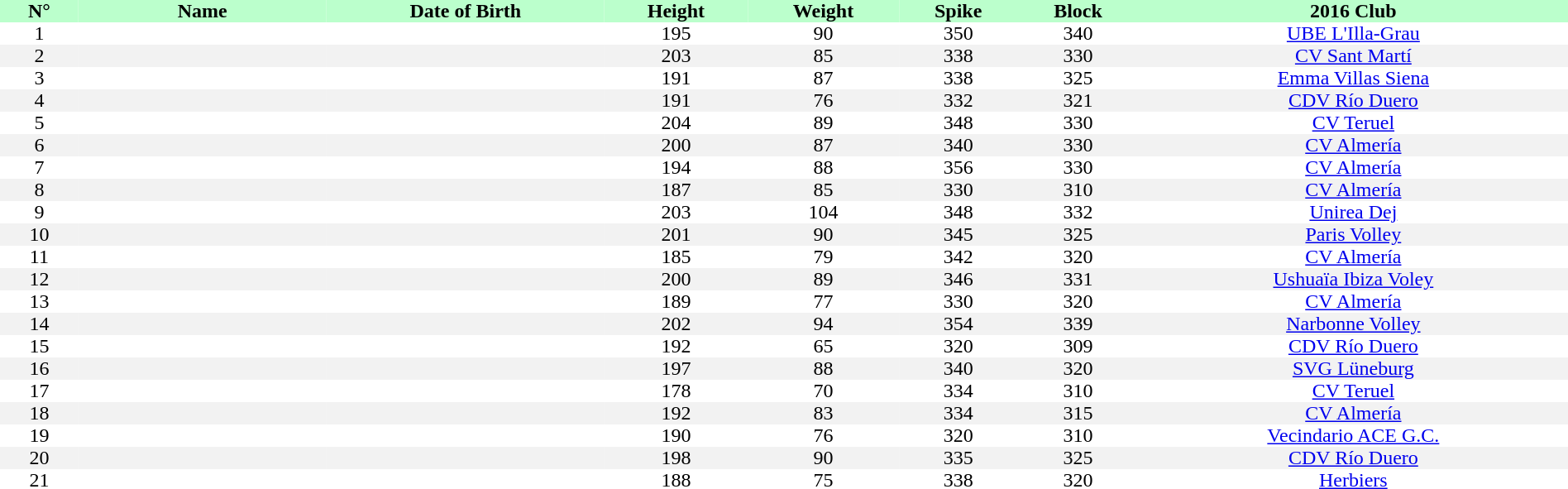<table style="text-align:center; border:none;" cellpadding=0 cellspacing=0 width=100%>
<tr style="background: #bbffcc;">
<th width="5%">N°</th>
<th width=200px>Name</th>
<th>Date of Birth</th>
<th>Height</th>
<th>Weight</th>
<th>Spike</th>
<th>Block</th>
<th>2016 Club</th>
</tr>
<tr>
<td>1</td>
<td></td>
<td></td>
<td>195</td>
<td>90</td>
<td>350</td>
<td>340</td>
<td><a href='#'>UBE L'Illa-Grau</a></td>
</tr>
<tr bgcolor="#f2f2f2">
<td>2</td>
<td></td>
<td></td>
<td>203</td>
<td>85</td>
<td>338</td>
<td>330</td>
<td><a href='#'>CV Sant Martí</a></td>
</tr>
<tr>
<td>3</td>
<td></td>
<td></td>
<td>191</td>
<td>87</td>
<td>338</td>
<td>325</td>
<td><a href='#'>Emma Villas Siena</a></td>
</tr>
<tr bgcolor="#f2f2f2">
<td>4</td>
<td></td>
<td></td>
<td>191</td>
<td>76</td>
<td>332</td>
<td>321</td>
<td><a href='#'>CDV Río Duero</a></td>
</tr>
<tr>
<td>5</td>
<td></td>
<td></td>
<td>204</td>
<td>89</td>
<td>348</td>
<td>330</td>
<td><a href='#'>CV Teruel</a></td>
</tr>
<tr bgcolor="#f2f2f2">
<td>6</td>
<td></td>
<td></td>
<td>200</td>
<td>87</td>
<td>340</td>
<td>330</td>
<td><a href='#'>CV Almería</a></td>
</tr>
<tr>
<td>7</td>
<td></td>
<td></td>
<td>194</td>
<td>88</td>
<td>356</td>
<td>330</td>
<td><a href='#'>CV Almería</a></td>
</tr>
<tr bgcolor="#f2f2f2">
<td>8</td>
<td></td>
<td></td>
<td>187</td>
<td>85</td>
<td>330</td>
<td>310</td>
<td><a href='#'>CV Almería</a></td>
</tr>
<tr>
<td>9</td>
<td></td>
<td></td>
<td>203</td>
<td>104</td>
<td>348</td>
<td>332</td>
<td><a href='#'>Unirea Dej</a></td>
</tr>
<tr bgcolor="#f2f2f2">
<td>10</td>
<td></td>
<td></td>
<td>201</td>
<td>90</td>
<td>345</td>
<td>325</td>
<td><a href='#'>Paris Volley</a></td>
</tr>
<tr>
<td>11</td>
<td></td>
<td></td>
<td>185</td>
<td>79</td>
<td>342</td>
<td>320</td>
<td><a href='#'>CV Almería</a></td>
</tr>
<tr bgcolor="#f2f2f2">
<td>12</td>
<td></td>
<td></td>
<td>200</td>
<td>89</td>
<td>346</td>
<td>331</td>
<td><a href='#'>Ushuaïa Ibiza Voley</a></td>
</tr>
<tr>
<td>13</td>
<td></td>
<td></td>
<td>189</td>
<td>77</td>
<td>330</td>
<td>320</td>
<td><a href='#'>CV Almería</a></td>
</tr>
<tr bgcolor="#f2f2f2">
<td>14</td>
<td></td>
<td></td>
<td>202</td>
<td>94</td>
<td>354</td>
<td>339</td>
<td><a href='#'>Narbonne Volley</a></td>
</tr>
<tr>
<td>15</td>
<td></td>
<td></td>
<td>192</td>
<td>65</td>
<td>320</td>
<td>309</td>
<td><a href='#'>CDV Río Duero</a></td>
</tr>
<tr bgcolor="#f2f2f2">
<td>16</td>
<td></td>
<td></td>
<td>197</td>
<td>88</td>
<td>340</td>
<td>320</td>
<td><a href='#'>SVG Lüneburg</a></td>
</tr>
<tr>
<td>17</td>
<td></td>
<td></td>
<td>178</td>
<td>70</td>
<td>334</td>
<td>310</td>
<td><a href='#'>CV Teruel</a></td>
</tr>
<tr bgcolor="#f2f2f2">
<td>18</td>
<td></td>
<td></td>
<td>192</td>
<td>83</td>
<td>334</td>
<td>315</td>
<td><a href='#'>CV Almería</a></td>
</tr>
<tr>
<td>19</td>
<td></td>
<td></td>
<td>190</td>
<td>76</td>
<td>320</td>
<td>310</td>
<td><a href='#'>Vecindario ACE G.C.</a></td>
</tr>
<tr bgcolor="#f2f2f2">
<td>20</td>
<td></td>
<td></td>
<td>198</td>
<td>90</td>
<td>335</td>
<td>325</td>
<td><a href='#'>CDV Río Duero</a></td>
</tr>
<tr>
<td>21</td>
<td></td>
<td></td>
<td>188</td>
<td>75</td>
<td>338</td>
<td>320</td>
<td><a href='#'>Herbiers</a></td>
</tr>
</table>
